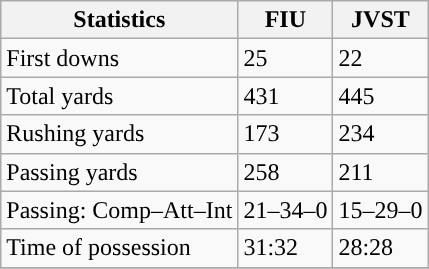<table class="wikitable" style="float: left;">
<tr>
<th>Statistics</th>
<th>FIU</th>
<th>JVST</th>
</tr>
<tr>
<td>First downs</td>
<td>25</td>
<td>22</td>
</tr>
<tr>
<td>Total yards</td>
<td>431</td>
<td>445</td>
</tr>
<tr>
<td>Rushing yards</td>
<td>173</td>
<td>234</td>
</tr>
<tr>
<td>Passing yards</td>
<td>258</td>
<td>211</td>
</tr>
<tr>
<td>Passing: Comp–Att–Int</td>
<td>21–34–0</td>
<td>15–29–0</td>
</tr>
<tr>
<td>Time of possession</td>
<td>31:32</td>
<td>28:28</td>
</tr>
<tr>
</tr>
</table>
